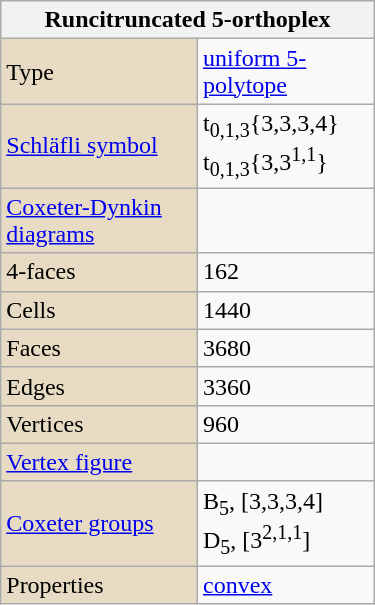<table class="wikitable" style="float:right; margin-left:8px; width:250px">
<tr>
<th bgcolor=#e7dcc3 colspan=2>Runcitruncated 5-orthoplex</th>
</tr>
<tr>
<td bgcolor=#e7dcc3>Type</td>
<td><a href='#'>uniform 5-polytope</a></td>
</tr>
<tr>
<td bgcolor=#e7dcc3><a href='#'>Schläfli symbol</a></td>
<td>t<sub>0,1,3</sub>{3,3,3,4}<br>t<sub>0,1,3</sub>{3,3<sup>1,1</sup>}</td>
</tr>
<tr>
<td bgcolor=#e7dcc3><a href='#'>Coxeter-Dynkin diagrams</a></td>
<td><br></td>
</tr>
<tr>
<td bgcolor=#e7dcc3>4-faces</td>
<td>162</td>
</tr>
<tr>
<td bgcolor=#e7dcc3>Cells</td>
<td>1440</td>
</tr>
<tr>
<td bgcolor=#e7dcc3>Faces</td>
<td>3680</td>
</tr>
<tr>
<td bgcolor=#e7dcc3>Edges</td>
<td>3360</td>
</tr>
<tr>
<td bgcolor=#e7dcc3>Vertices</td>
<td>960</td>
</tr>
<tr>
<td bgcolor=#e7dcc3><a href='#'>Vertex figure</a></td>
<td></td>
</tr>
<tr>
<td bgcolor=#e7dcc3><a href='#'>Coxeter groups</a></td>
<td>B<sub>5</sub>, [3,3,3,4]<br>D<sub>5</sub>, [3<sup>2,1,1</sup>]</td>
</tr>
<tr>
<td bgcolor=#e7dcc3>Properties</td>
<td><a href='#'>convex</a></td>
</tr>
</table>
